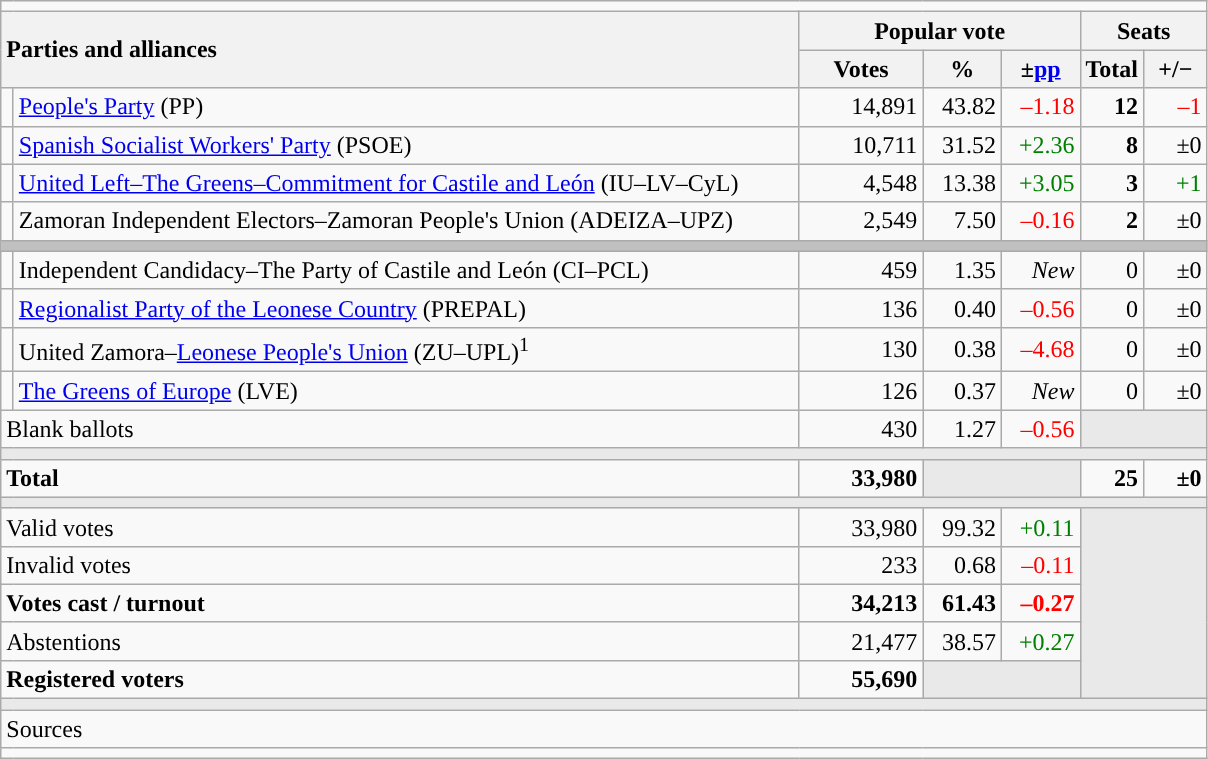<table class="wikitable" style="text-align:right;">
<tr>
<td colspan="7"></td>
</tr>
<tr>
<th style="text-align:left;" rowspan="2" colspan="2" width="525">Parties and alliances</th>
<th colspan="3">Popular vote</th>
<th colspan="2">Seats</th>
</tr>
<tr>
<th width="75">Votes</th>
<th width="45">%</th>
<th width="45">±<a href='#'>pp</a></th>
<th width="35">Total</th>
<th width="35">+/−</th>
</tr>
<tr>
<td width="1" style="color:inherit;background:"></td>
<td align="left"><a href='#'>People's Party</a> (PP)</td>
<td>14,891</td>
<td>43.82</td>
<td style="color:red;">–1.18</td>
<td><strong>12</strong></td>
<td style="color:red;">–1</td>
</tr>
<tr>
<td style="color:inherit;background:"></td>
<td align="left"><a href='#'>Spanish Socialist Workers' Party</a> (PSOE)</td>
<td>10,711</td>
<td>31.52</td>
<td style="color:green;">+2.36</td>
<td><strong>8</strong></td>
<td>±0</td>
</tr>
<tr>
<td style="color:inherit;background:"></td>
<td align="left"><a href='#'>United Left–The Greens–Commitment for Castile and León</a> (IU–LV–CyL)</td>
<td>4,548</td>
<td>13.38</td>
<td style="color:green;">+3.05</td>
<td><strong>3</strong></td>
<td style="color:green;">+1</td>
</tr>
<tr>
<td style="color:inherit;background:"></td>
<td align="left">Zamoran Independent Electors–Zamoran People's Union (ADEIZA–UPZ)</td>
<td>2,549</td>
<td>7.50</td>
<td style="color:red;">–0.16</td>
<td><strong>2</strong></td>
<td>±0</td>
</tr>
<tr>
<td colspan="7" bgcolor="#C0C0C0"></td>
</tr>
<tr>
<td style="color:inherit;background:"></td>
<td align="left">Independent Candidacy–The Party of Castile and León (CI–PCL)</td>
<td>459</td>
<td>1.35</td>
<td><em>New</em></td>
<td>0</td>
<td>±0</td>
</tr>
<tr>
<td style="color:inherit;background:"></td>
<td align="left"><a href='#'>Regionalist Party of the Leonese Country</a> (PREPAL)</td>
<td>136</td>
<td>0.40</td>
<td style="color:red;">–0.56</td>
<td>0</td>
<td>±0</td>
</tr>
<tr>
<td style="color:inherit;background:"></td>
<td align="left">United Zamora–<a href='#'>Leonese People's Union</a> (ZU–UPL)<sup>1</sup></td>
<td>130</td>
<td>0.38</td>
<td style="color:red;">–4.68</td>
<td>0</td>
<td>±0</td>
</tr>
<tr>
<td style="color:inherit;background:"></td>
<td align="left"><a href='#'>The Greens of Europe</a> (LVE)</td>
<td>126</td>
<td>0.37</td>
<td><em>New</em></td>
<td>0</td>
<td>±0</td>
</tr>
<tr>
<td align="left" colspan="2">Blank ballots</td>
<td>430</td>
<td>1.27</td>
<td style="color:red;">–0.56</td>
<td bgcolor="#E9E9E9" colspan="2"></td>
</tr>
<tr>
<td colspan="7" bgcolor="#E9E9E9"></td>
</tr>
<tr style="font-weight:bold;">
<td align="left" colspan="2">Total</td>
<td>33,980</td>
<td bgcolor="#E9E9E9" colspan="2"></td>
<td>25</td>
<td>±0</td>
</tr>
<tr>
<td colspan="7" bgcolor="#E9E9E9"></td>
</tr>
<tr>
<td align="left" colspan="2">Valid votes</td>
<td>33,980</td>
<td>99.32</td>
<td style="color:green;">+0.11</td>
<td bgcolor="#E9E9E9" colspan="2" rowspan="5"></td>
</tr>
<tr>
<td align="left" colspan="2">Invalid votes</td>
<td>233</td>
<td>0.68</td>
<td style="color:red;">–0.11</td>
</tr>
<tr style="font-weight:bold;">
<td align="left" colspan="2">Votes cast / turnout</td>
<td>34,213</td>
<td>61.43</td>
<td style="color:red;">–0.27</td>
</tr>
<tr>
<td align="left" colspan="2">Abstentions</td>
<td>21,477</td>
<td>38.57</td>
<td style="color:green;">+0.27</td>
</tr>
<tr style="font-weight:bold;">
<td align="left" colspan="2">Registered voters</td>
<td>55,690</td>
<td bgcolor="#E9E9E9" colspan="2"></td>
</tr>
<tr>
<td colspan="7" bgcolor="#E9E9E9"></td>
</tr>
<tr>
<td align="left" colspan="7">Sources</td>
</tr>
<tr>
<td colspan="7" style="text-align:left; max-width:790px;"></td>
</tr>
</table>
